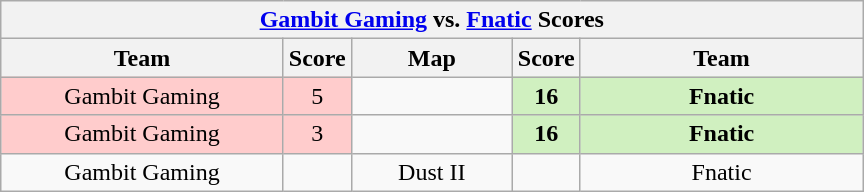<table class="wikitable" style="text-align: center;">
<tr>
<th colspan=5><a href='#'>Gambit Gaming</a> vs.  <a href='#'>Fnatic</a> Scores</th>
</tr>
<tr>
<th width="181px">Team</th>
<th width="20px">Score</th>
<th width="100px">Map</th>
<th width="20px">Score</th>
<th width="181px">Team</th>
</tr>
<tr>
<td style="background: #FFCCCC;">Gambit Gaming</td>
<td style="background: #FFCCCC;">5</td>
<td></td>
<td style="background: #D0F0C0;"><strong>16</strong></td>
<td style="background: #D0F0C0;"><strong>Fnatic</strong></td>
</tr>
<tr>
<td style="background: #FFCCCC;">Gambit Gaming</td>
<td style="background: #FFCCCC;">3</td>
<td></td>
<td style="background: #D0F0C0;"><strong>16</strong></td>
<td style="background: #D0F0C0;"><strong>Fnatic</strong></td>
</tr>
<tr>
<td>Gambit Gaming</td>
<td></td>
<td>Dust II</td>
<td></td>
<td>Fnatic</td>
</tr>
</table>
